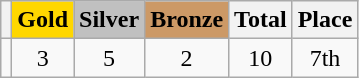<table class="wikitable">
<tr>
<th></th>
<th style="background-color:gold"><strong> Gold </strong></th>
<th style="background-color:silver"><strong>Silver</strong></th>
<th style="background-color:#CC9966"><strong>Bronze</strong></th>
<th><strong>Total</strong></th>
<th><strong>Place</strong></th>
</tr>
<tr align="center">
<td></td>
<td>3</td>
<td>5</td>
<td>2</td>
<td>10</td>
<td>7th</td>
</tr>
</table>
